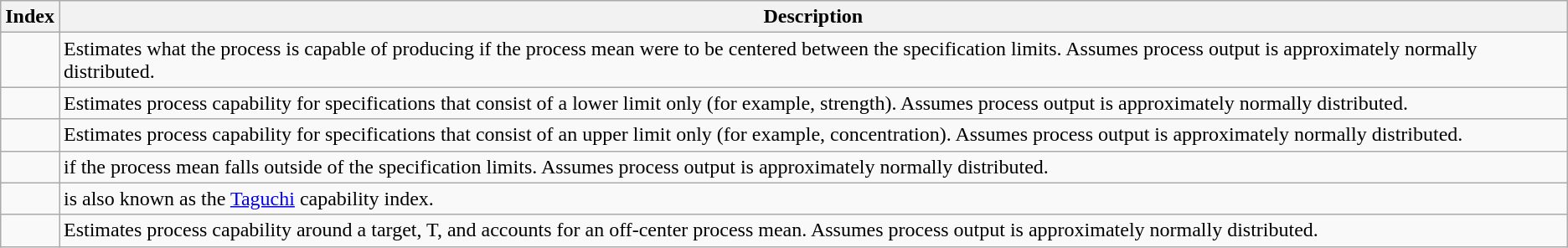<table class="wikitable">
<tr>
<th>Index</th>
<th>Description</th>
</tr>
<tr>
<td></td>
<td>Estimates what the process is capable of producing if the process mean were to be centered between the specification limits.  Assumes process output is approximately normally distributed.</td>
</tr>
<tr>
<td></td>
<td>Estimates process capability for specifications that consist of a lower limit only (for example, strength).  Assumes process output is approximately normally distributed.</td>
</tr>
<tr>
<td></td>
<td>Estimates process capability for specifications that consist of an upper limit only (for example, concentration).  Assumes process output is approximately normally distributed.</td>
</tr>
<tr>
<td></td>
<td> if the process mean falls outside of the specification limits.  Assumes process output is approximately normally distributed.</td>
</tr>
<tr>
<td></td>
<td> is also known as the <a href='#'>Taguchi</a> capability index.</td>
</tr>
<tr>
<td></td>
<td>Estimates process capability around a target, T, and accounts for an off-center process mean.  Assumes process output is approximately normally distributed.</td>
</tr>
</table>
